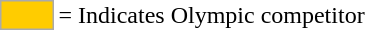<table>
<tr>
<td style="background-color:#FFCC00; border:1px solid #aaaaaa; width:2em;"></td>
<td>= Indicates Olympic competitor</td>
</tr>
</table>
